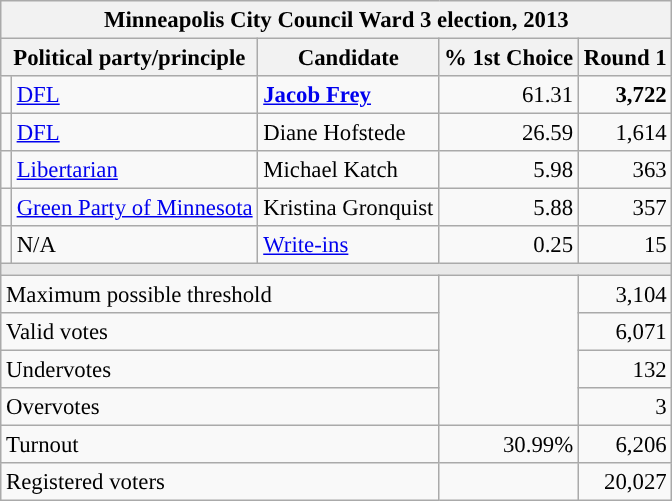<table class="wikitable" style="font-size:95%">
<tr>
<th colspan="5">Minneapolis City Council Ward 3 election, 2013</th>
</tr>
<tr>
<th colspan="2">Political party/principle</th>
<th>Candidate</th>
<th>% 1st Choice</th>
<th>Round 1</th>
</tr>
<tr>
<td style="background-color:"></td>
<td><a href='#'>DFL</a></td>
<td><strong><a href='#'>Jacob Frey</a></strong></td>
<td align="right">61.31</td>
<td align="right"><strong>3,722</strong></td>
</tr>
<tr>
<td style="background-color:"></td>
<td><a href='#'>DFL</a></td>
<td>Diane Hofstede</td>
<td align="right">26.59</td>
<td align="right">1,614</td>
</tr>
<tr>
<td style="background-color:"></td>
<td><a href='#'>Libertarian</a></td>
<td>Michael Katch</td>
<td align="right">5.98</td>
<td align="right">363</td>
</tr>
<tr>
<td style="background-color:"></td>
<td><a href='#'>Green Party of Minnesota</a></td>
<td>Kristina Gronquist</td>
<td align="right">5.88</td>
<td align="right">357</td>
</tr>
<tr>
<td style="background-color:"></td>
<td>N/A</td>
<td><a href='#'>Write-ins</a></td>
<td align="right">0.25</td>
<td align="right">15</td>
</tr>
<tr>
<td colspan="5" style="background: #E9E9E9"></td>
</tr>
<tr>
<td colspan="3">Maximum possible threshold</td>
<td rowspan="4"></td>
<td align="right">3,104</td>
</tr>
<tr>
<td colspan="3">Valid votes</td>
<td align="right">6,071</td>
</tr>
<tr>
<td colspan="3">Undervotes</td>
<td align="right">132</td>
</tr>
<tr>
<td colspan="3">Overvotes</td>
<td align="right">3</td>
</tr>
<tr>
<td colspan="3">Turnout</td>
<td align="right">30.99%</td>
<td align="right">6,206</td>
</tr>
<tr>
<td colspan="3">Registered voters</td>
<td></td>
<td align="right">20,027</td>
</tr>
</table>
